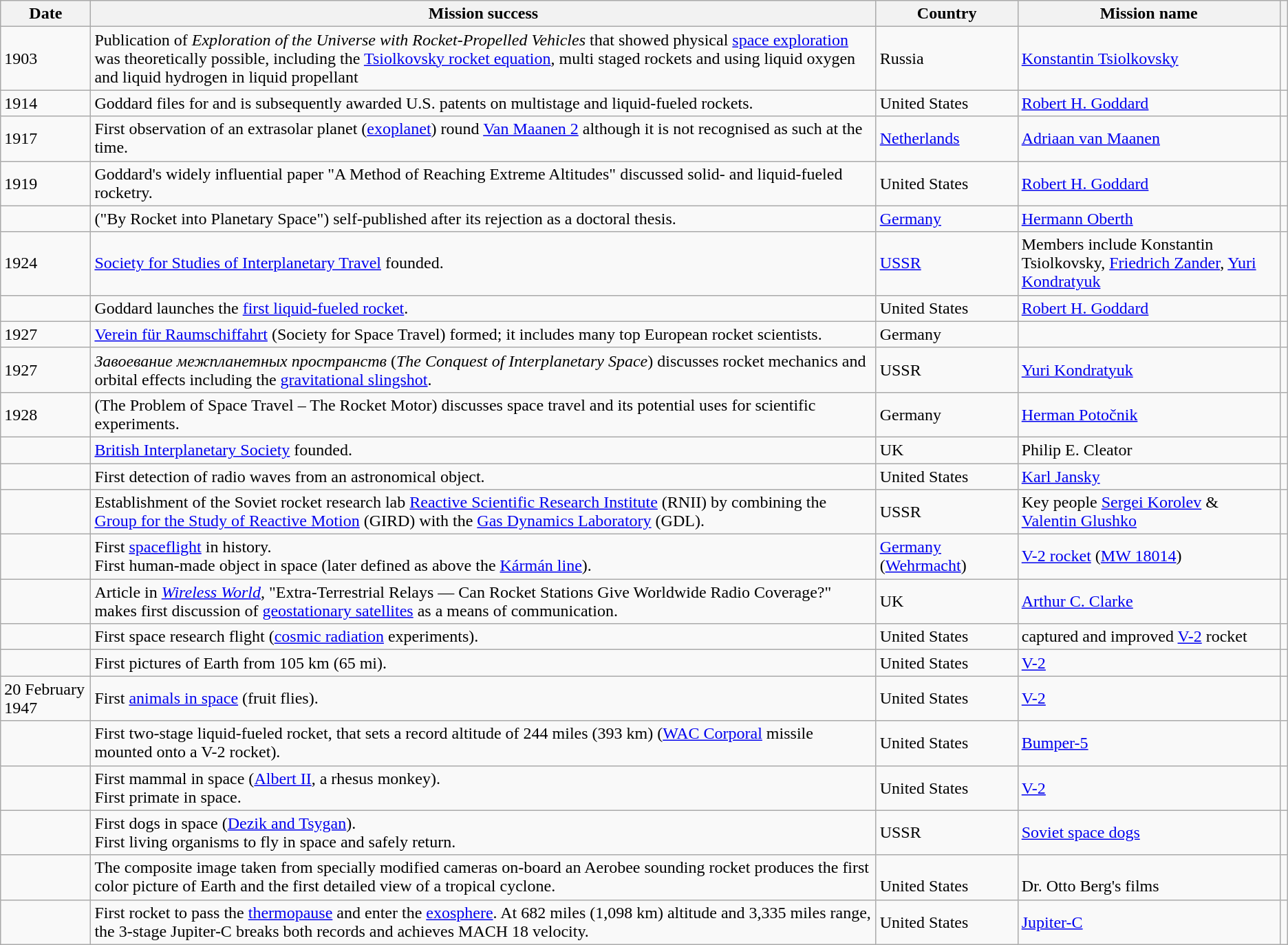<table class="wikitable sticky-header">
<tr>
<th>Date</th>
<th>Mission success</th>
<th width=130em>Country</th>
<th>Mission name</th>
<th></th>
</tr>
<tr>
<td>1903</td>
<td>Publication of <em>Exploration of the Universe with Rocket-Propelled Vehicles</em> that showed physical <a href='#'>space exploration</a> was theoretically possible, including the <a href='#'>Tsiolkovsky rocket equation</a>, multi staged rockets and using liquid oxygen and liquid hydrogen in liquid propellant</td>
<td> Russia</td>
<td><a href='#'>Konstantin Tsiolkovsky</a></td>
<td></td>
</tr>
<tr>
<td>1914</td>
<td>Goddard files for and is subsequently awarded U.S. patents on multistage and liquid-fueled rockets.</td>
<td> United States</td>
<td><a href='#'>Robert H. Goddard</a></td>
<td></td>
</tr>
<tr>
<td>1917</td>
<td>First observation of an extrasolar planet (<a href='#'>exoplanet</a>) round <a href='#'>Van Maanen 2</a> although it is not recognised as such at the time.</td>
<td> <a href='#'>Netherlands</a></td>
<td><a href='#'>Adriaan van Maanen</a></td>
<td></td>
</tr>
<tr>
<td>1919</td>
<td>Goddard's widely influential paper "A Method of Reaching Extreme Altitudes" discussed solid- and liquid-fueled rocketry.</td>
<td> United States</td>
<td><a href='#'>Robert H. Goddard</a></td>
<td></td>
</tr>
<tr>
<td></td>
<td> ("By Rocket into Planetary Space") self-published after its rejection as a doctoral thesis.</td>
<td> <a href='#'>Germany</a></td>
<td><a href='#'>Hermann Oberth</a></td>
<td></td>
</tr>
<tr>
<td>1924</td>
<td><a href='#'>Society for Studies of Interplanetary Travel</a> founded.</td>
<td> <a href='#'>USSR</a></td>
<td>Members include Konstantin Tsiolkovsky, <a href='#'>Friedrich Zander</a>, <a href='#'>Yuri Kondratyuk</a></td>
<td></td>
</tr>
<tr>
<td></td>
<td>Goddard launches the <a href='#'>first liquid-fueled rocket</a>.</td>
<td> United States</td>
<td><a href='#'>Robert H. Goddard</a></td>
<td></td>
</tr>
<tr>
<td>1927</td>
<td><a href='#'>Verein für Raumschiffahrt</a> (Society for Space Travel) formed; it includes many top European rocket scientists.</td>
<td> Germany</td>
<td> </td>
<td></td>
</tr>
<tr>
<td>1927</td>
<td><em>Завоевание межпланетных пространств</em> (<em>The Conquest of Interplanetary Space</em>) discusses rocket mechanics and orbital effects including the <a href='#'>gravitational slingshot</a>.</td>
<td> USSR</td>
<td><a href='#'>Yuri Kondratyuk</a></td>
<td></td>
</tr>
<tr>
<td>1928</td>
<td> (The Problem of Space Travel – The Rocket Motor) discusses space travel and its potential uses for scientific experiments.</td>
<td> Germany</td>
<td><a href='#'>Herman Potočnik</a></td>
<td></td>
</tr>
<tr>
<td></td>
<td><a href='#'>British Interplanetary Society</a> founded.</td>
<td> UK</td>
<td>Philip E. Cleator</td>
<td></td>
</tr>
<tr>
<td></td>
<td>First detection of radio waves from an astronomical object.</td>
<td> United States</td>
<td><a href='#'>Karl Jansky</a></td>
<td></td>
</tr>
<tr>
<td></td>
<td>Establishment of the Soviet rocket research lab <a href='#'>Reactive Scientific Research Institute</a> (RNII)  by combining the <a href='#'>Group for the Study of Reactive Motion</a> (GIRD) with the <a href='#'>Gas Dynamics Laboratory</a> (GDL).</td>
<td> USSR</td>
<td>Key people <a href='#'>Sergei Korolev</a> & <a href='#'>Valentin Glushko</a></td>
<td></td>
</tr>
<tr>
<td></td>
<td>First <a href='#'>spaceflight</a> in history.<br>First human-made object in space (later defined as above the <a href='#'>Kármán line</a>).</td>
<td> <a href='#'>Germany</a> (<a href='#'>Wehrmacht</a>)</td>
<td><a href='#'>V-2 rocket</a> (<a href='#'>MW 18014</a>)</td>
<td></td>
</tr>
<tr>
<td></td>
<td>Article in <em><a href='#'>Wireless World</a></em>, "Extra-Terrestrial Relays — Can Rocket Stations Give Worldwide Radio Coverage?" makes first discussion of <a href='#'>geostationary satellites</a> as a means of communication.</td>
<td> UK</td>
<td><a href='#'>Arthur C. Clarke</a></td>
<td></td>
</tr>
<tr>
<td></td>
<td>First space research flight (<a href='#'>cosmic radiation</a> experiments).</td>
<td> United States</td>
<td>captured and improved <a href='#'>V-2</a> rocket</td>
<td></td>
</tr>
<tr>
<td></td>
<td>First pictures of Earth from 105 km (65 mi).</td>
<td> United States</td>
<td><a href='#'>V-2</a></td>
<td></td>
</tr>
<tr>
<td>20 February 1947</td>
<td>First <a href='#'>animals in space</a> (fruit flies).</td>
<td> United States</td>
<td><a href='#'>V-2</a></td>
<td></td>
</tr>
<tr>
<td></td>
<td>First two-stage liquid-fueled rocket, that sets a record altitude of 244 miles (393 km) (<a href='#'>WAC Corporal</a> missile mounted onto a V-2 rocket).</td>
<td> United States</td>
<td><a href='#'>Bumper-5</a></td>
<td></td>
</tr>
<tr>
<td></td>
<td>First mammal in space (<a href='#'>Albert II</a>, a rhesus monkey).<br>First primate in space.</td>
<td> United States</td>
<td><a href='#'>V-2</a></td>
<td></td>
</tr>
<tr>
<td></td>
<td>First dogs in space (<a href='#'>Dezik and Tsygan</a>).<br>First living organisms to fly in space and safely return.</td>
<td> USSR</td>
<td><a href='#'>Soviet space dogs</a></td>
<td></td>
</tr>
<tr>
<td></td>
<td>The composite image taken from specially modified cameras on-board an Aerobee sounding rocket produces the first color picture of Earth and the first detailed view of a tropical cyclone.</td>
<td><br> United States</td>
<td><br>Dr. Otto Berg's films</td>
<td><br>

</td>
</tr>
<tr>
<td></td>
<td>First rocket to pass the <a href='#'>thermopause</a> and enter the <a href='#'>exosphere</a>. At 682 miles (1,098 km) altitude and 3,335 miles range, the 3-stage Jupiter-C breaks both records and achieves MACH 18 velocity.</td>
<td> United States</td>
<td><a href='#'>Jupiter-C</a></td>
<td></td>
</tr>
</table>
